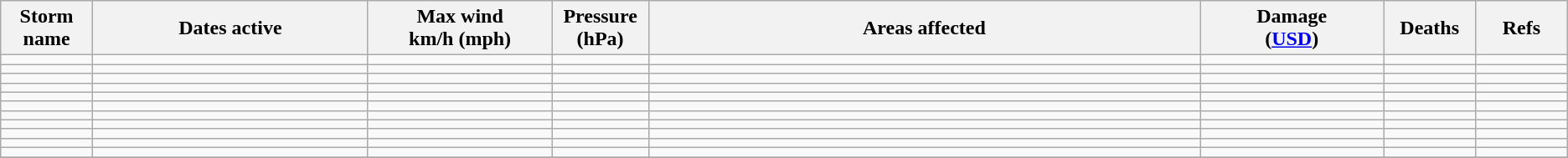<table class="wikitable sortable">
<tr>
<th width="5%">Storm name</th>
<th width="15%">Dates active</th>
<th width="10%">Max wind<br>km/h (mph)</th>
<th width="5%">Pressure<br>(hPa)</th>
<th width="30%">Areas affected</th>
<th width="10%">Damage<br>(<a href='#'>USD</a>)</th>
<th width="5%">Deaths</th>
<th width="5%">Refs</th>
</tr>
<tr>
<td></td>
<td></td>
<td></td>
<td></td>
<td></td>
<td></td>
<td></td>
<td></td>
</tr>
<tr>
<td></td>
<td></td>
<td></td>
<td></td>
<td></td>
<td></td>
<td></td>
<td></td>
</tr>
<tr>
<td></td>
<td></td>
<td></td>
<td></td>
<td></td>
<td></td>
<td></td>
<td></td>
</tr>
<tr>
<td></td>
<td></td>
<td></td>
<td></td>
<td></td>
<td></td>
<td></td>
<td></td>
</tr>
<tr>
<td></td>
<td></td>
<td></td>
<td></td>
<td></td>
<td></td>
<td></td>
<td></td>
</tr>
<tr>
<td></td>
<td></td>
<td></td>
<td></td>
<td></td>
<td></td>
<td></td>
<td></td>
</tr>
<tr>
<td></td>
<td></td>
<td></td>
<td></td>
<td></td>
<td></td>
<td></td>
<td></td>
</tr>
<tr>
<td></td>
<td></td>
<td></td>
<td></td>
<td></td>
<td></td>
<td></td>
<td></td>
</tr>
<tr>
<td></td>
<td></td>
<td></td>
<td></td>
<td></td>
<td></td>
<td></td>
<td></td>
</tr>
<tr>
<td></td>
<td></td>
<td></td>
<td></td>
<td></td>
<td></td>
<td></td>
<td></td>
</tr>
<tr>
<td></td>
<td></td>
<td></td>
<td></td>
<td></td>
<td></td>
<td></td>
<td></td>
</tr>
<tr>
</tr>
</table>
